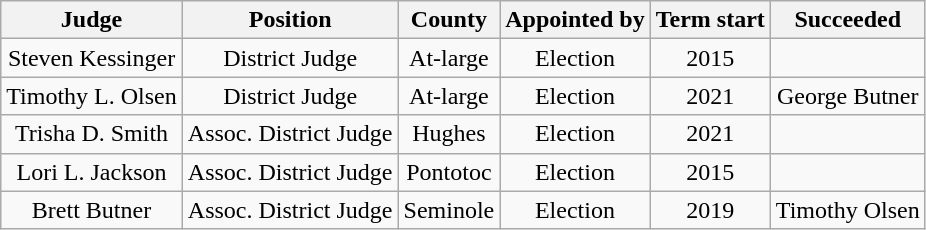<table class="wikitable sortable" style="text-align:center">
<tr>
<th>Judge</th>
<th>Position</th>
<th>County</th>
<th>Appointed by</th>
<th>Term start</th>
<th>Succeeded</th>
</tr>
<tr>
<td>Steven Kessinger</td>
<td>District Judge</td>
<td>At-large</td>
<td>Election</td>
<td>2015</td>
<td></td>
</tr>
<tr>
<td>Timothy L. Olsen</td>
<td>District Judge</td>
<td>At-large</td>
<td>Election</td>
<td>2021</td>
<td>George Butner</td>
</tr>
<tr>
<td>Trisha D. Smith</td>
<td>Assoc. District Judge</td>
<td>Hughes</td>
<td>Election</td>
<td>2021</td>
<td></td>
</tr>
<tr>
<td>Lori L. Jackson</td>
<td>Assoc. District Judge</td>
<td>Pontotoc</td>
<td>Election</td>
<td>2015</td>
<td></td>
</tr>
<tr>
<td>Brett Butner</td>
<td>Assoc. District Judge</td>
<td>Seminole</td>
<td>Election</td>
<td>2019</td>
<td>Timothy Olsen</td>
</tr>
</table>
